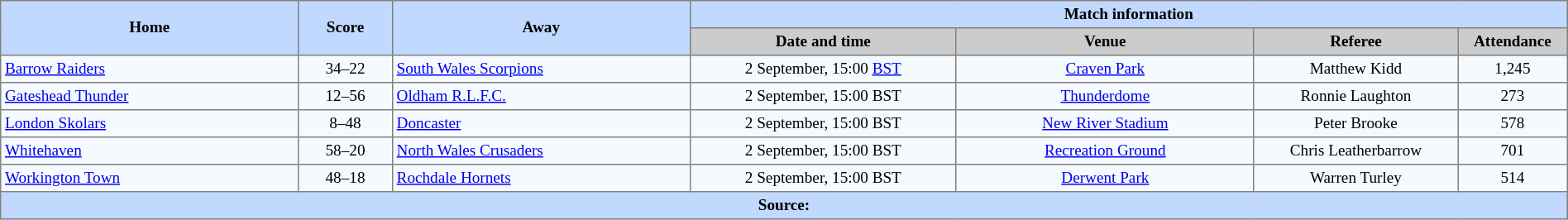<table border=1 style="border-collapse:collapse; font-size:80%; text-align:center;" cellpadding=3 cellspacing=0 width=100%>
<tr bgcolor=#C1D8FF>
<th rowspan=2 width=19%>Home</th>
<th rowspan=2 width=6%>Score</th>
<th rowspan=2 width=19%>Away</th>
<th colspan=6>Match information</th>
</tr>
<tr bgcolor=#CCCCCC>
<th width=17%>Date and time</th>
<th width=19%>Venue</th>
<th width=13%>Referee</th>
<th width=7%>Attendance</th>
</tr>
<tr bgcolor=#F5FAFF>
<td align=left> <a href='#'>Barrow Raiders</a></td>
<td>34–22</td>
<td align=left> <a href='#'>South Wales Scorpions</a></td>
<td>2 September, 15:00 <a href='#'>BST</a></td>
<td><a href='#'>Craven Park</a></td>
<td>Matthew Kidd</td>
<td>1,245</td>
</tr>
<tr bgcolor=#F5FAFF>
<td align=left> <a href='#'>Gateshead Thunder</a></td>
<td>12–56</td>
<td align=left> <a href='#'>Oldham R.L.F.C.</a></td>
<td>2 September, 15:00 BST</td>
<td><a href='#'>Thunderdome</a></td>
<td>Ronnie Laughton</td>
<td>273</td>
</tr>
<tr bgcolor=#F5FAFF>
<td align=left> <a href='#'>London Skolars</a></td>
<td>8–48</td>
<td align=left> <a href='#'>Doncaster</a></td>
<td>2 September, 15:00 BST</td>
<td><a href='#'>New River Stadium</a></td>
<td>Peter Brooke</td>
<td>578</td>
</tr>
<tr bgcolor=#F5FAFF>
<td align=left> <a href='#'>Whitehaven</a></td>
<td>58–20</td>
<td align=left> <a href='#'>North Wales Crusaders</a></td>
<td>2 September, 15:00 BST</td>
<td><a href='#'>Recreation Ground</a></td>
<td>Chris Leatherbarrow</td>
<td>701</td>
</tr>
<tr bgcolor=#F5FAFF>
<td align=left> <a href='#'>Workington Town</a></td>
<td>48–18</td>
<td align=left> <a href='#'>Rochdale Hornets</a></td>
<td>2 September, 15:00 BST</td>
<td><a href='#'>Derwent Park</a></td>
<td>Warren Turley</td>
<td>514</td>
</tr>
<tr bgcolor=#C1D8FF>
<th colspan=12>Source:</th>
</tr>
</table>
